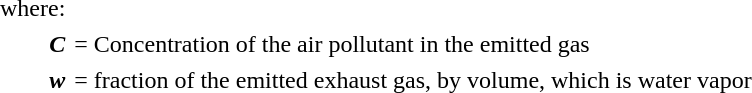<table border="0" cellpadding="2">
<tr>
<td align=right>where:</td>
<td> </td>
</tr>
<tr>
<th align=right><strong><em>C</em></strong></th>
<td align left>= Concentration of the air pollutant in the emitted gas</td>
</tr>
<tr>
<th align=right><strong><em>w</em></strong></th>
<td align=left>= fraction of the emitted exhaust gas, by volume, which is water vapor</td>
</tr>
</table>
